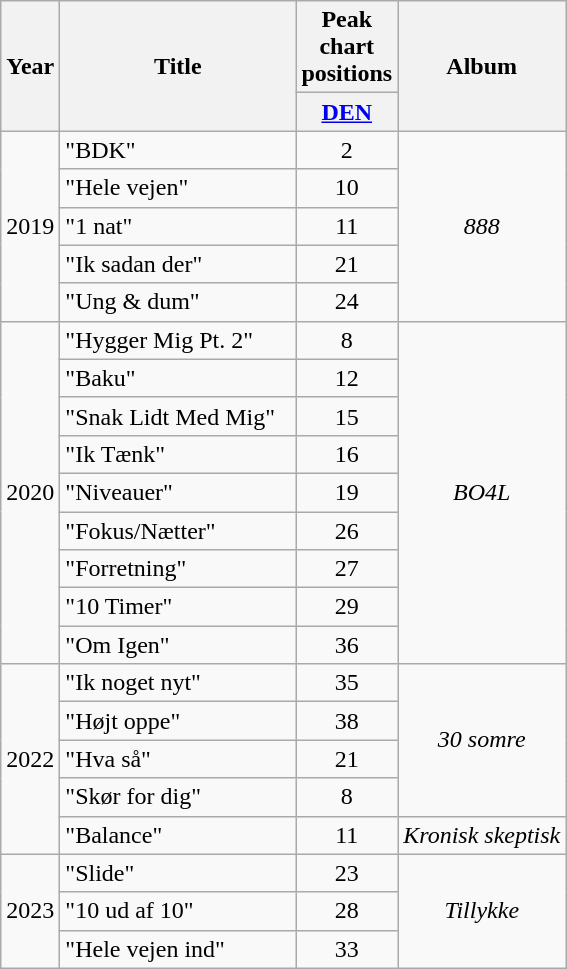<table class="wikitable">
<tr>
<th rowspan="2" align="center">Year</th>
<th rowspan="2" width="150" align="center">Title</th>
<th colspan="1" align="center">Peak chart positions</th>
<th rowspan="2" align="center">Album</th>
</tr>
<tr>
<th style="width:3em;font-size:100%"><a href='#'>DEN</a><br></th>
</tr>
<tr>
<td rowspan="5" align="center">2019</td>
<td>"BDK"<br></td>
<td align="center">2</td>
<td rowspan="5" align="center"><em>888</em></td>
</tr>
<tr>
<td>"Hele vejen"<br></td>
<td align="center">10</td>
</tr>
<tr>
<td>"1 nat"</td>
<td align="center">11</td>
</tr>
<tr>
<td>"Ik sadan der"<br></td>
<td align="center">21</td>
</tr>
<tr>
<td>"Ung & dum"</td>
<td align="center">24</td>
</tr>
<tr>
<td rowspan="9" align="center">2020</td>
<td>"Hygger Mig Pt. 2"<br></td>
<td align="center">8</td>
<td rowspan="9" align="center"><em>BO4L</em></td>
</tr>
<tr>
<td>"Baku"<br></td>
<td align="center">12</td>
</tr>
<tr>
<td>"Snak Lidt Med Mig"</td>
<td align="center">15</td>
</tr>
<tr>
<td>"Ik Tænk"<br></td>
<td align="center">16</td>
</tr>
<tr>
<td>"Niveauer"</td>
<td align="center">19</td>
</tr>
<tr>
<td>"Fokus/Nætter"<br></td>
<td align="center">26</td>
</tr>
<tr>
<td>"Forretning"<br></td>
<td align="center">27</td>
</tr>
<tr>
<td>"10 Timer"</td>
<td align="center">29</td>
</tr>
<tr>
<td>"Om Igen"<br></td>
<td align="center">36</td>
</tr>
<tr>
<td rowspan="5" align="center">2022</td>
<td>"Ik noget nyt"</td>
<td align="center">35</td>
<td rowspan="4" align="center"><em>30 somre</em></td>
</tr>
<tr>
<td>"Højt oppe"<br></td>
<td align="center">38</td>
</tr>
<tr>
<td>"Hva så"<br></td>
<td align="center">21</td>
</tr>
<tr>
<td>"Skør for dig"<br></td>
<td align="center">8</td>
</tr>
<tr>
<td>"Balance"<br></td>
<td align="center">11<br></td>
<td align="center"><em>Kronisk skeptisk</em></td>
</tr>
<tr>
<td rowspan="3" align="center">2023</td>
<td>"Slide"</td>
<td align="center">23<br></td>
<td rowspan="3" align="center"><em>Tillykke</em></td>
</tr>
<tr>
<td>"10 ud af 10"</td>
<td align="center">28<br></td>
</tr>
<tr>
<td>"Hele vejen ind"</td>
<td align="center">33<br></td>
</tr>
</table>
